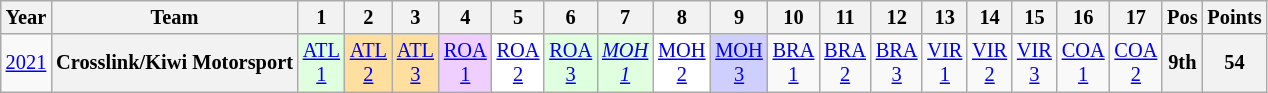<table class="wikitable" style="text-align:center; font-size:85%">
<tr>
<th>Year</th>
<th>Team</th>
<th>1</th>
<th>2</th>
<th>3</th>
<th>4</th>
<th>5</th>
<th>6</th>
<th>7</th>
<th>8</th>
<th>9</th>
<th>10</th>
<th>11</th>
<th>12</th>
<th>13</th>
<th>14</th>
<th>15</th>
<th>16</th>
<th>17</th>
<th>Pos</th>
<th>Points</th>
</tr>
<tr>
<td><a href='#'>2021</a></td>
<th nowrap>Crosslink/Kiwi Motorsport</th>
<td style="background:#dfffdf"><a href='#'>ATL<br>1</a><br></td>
<td style="background:#ffdf9f"><a href='#'>ATL<br>2</a><br></td>
<td style="background:#ffdf9f"><a href='#'>ATL<br>3</a><br></td>
<td style="background:#efcfff"><a href='#'>ROA<br>1</a><br></td>
<td style="background:#ffffff"><a href='#'>ROA<br>2</a><br></td>
<td style="background:#dfffdf"><a href='#'>ROA<br>3</a><br></td>
<td style="background:#dfffdf"><em><a href='#'>MOH<br>1</a></em><br></td>
<td style="background:#ffffff"><a href='#'>MOH<br>2</a><br></td>
<td style="background:#cfcfff"><a href='#'>MOH<br>3</a><br></td>
<td><a href='#'>BRA<br>1</a></td>
<td><a href='#'>BRA<br>2</a></td>
<td><a href='#'>BRA<br>3</a></td>
<td><a href='#'>VIR<br>1</a></td>
<td><a href='#'>VIR<br>2</a></td>
<td><a href='#'>VIR<br>3</a></td>
<td><a href='#'>COA<br>1</a></td>
<td><a href='#'>COA<br>2</a></td>
<th>9th</th>
<th>54</th>
</tr>
</table>
